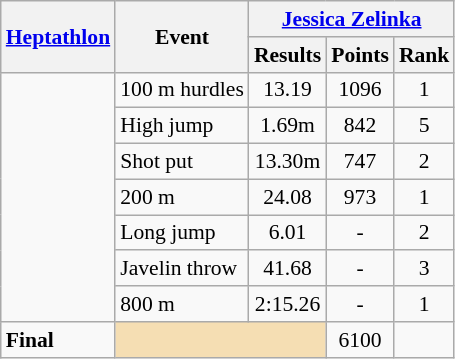<table class=wikitable style="font-size:90%">
<tr>
<th rowspan="2"><a href='#'>Heptathlon</a></th>
<th rowspan="2">Event</th>
<th colspan="3"><a href='#'>Jessica Zelinka</a></th>
</tr>
<tr>
<th>Results</th>
<th>Points</th>
<th>Rank</th>
</tr>
<tr>
<td rowspan="7"></td>
<td>100 m hurdles</td>
<td align=center>13.19</td>
<td align=center>1096</td>
<td align=center>1</td>
</tr>
<tr>
<td>High jump</td>
<td align=center>1.69m</td>
<td align=center>842</td>
<td align=center>5</td>
</tr>
<tr>
<td>Shot put</td>
<td align=center>13.30m</td>
<td align=center>747</td>
<td align=center>2</td>
</tr>
<tr>
<td>200 m</td>
<td align=center>24.08</td>
<td align=center>973</td>
<td align=center>1</td>
</tr>
<tr>
<td>Long jump</td>
<td align=center>6.01</td>
<td align=center>-</td>
<td align=center>2</td>
</tr>
<tr>
<td>Javelin throw</td>
<td align=center>41.68</td>
<td align=center>-</td>
<td align=center>3</td>
</tr>
<tr>
<td>800 m</td>
<td align=center>2:15.26</td>
<td align=center>-</td>
<td align=center>1</td>
</tr>
<tr>
<td><strong>Final</strong></td>
<td colspan="2" style="background:wheat;"></td>
<td align=center>6100</td>
<td align=center></td>
</tr>
</table>
